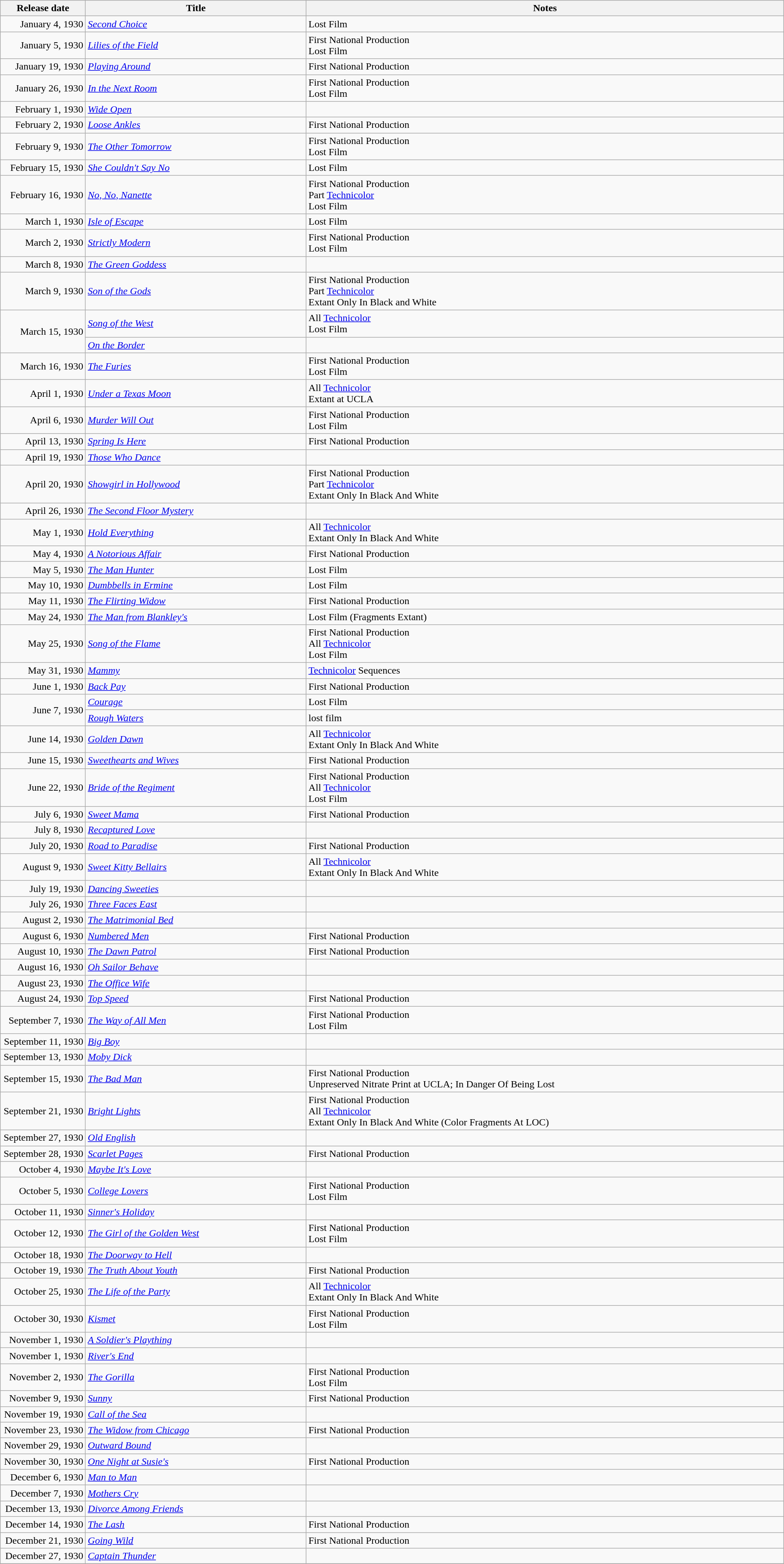<table class="wikitable sortable" style="width:100%;">
<tr>
<th scope="col" style="width:130px;">Release date</th>
<th>Title</th>
<th>Notes</th>
</tr>
<tr>
<td style="text-align:right;">January 4, 1930</td>
<td><em><a href='#'>Second Choice</a></em></td>
<td>Lost Film</td>
</tr>
<tr>
<td style="text-align:right;">January 5, 1930</td>
<td><em><a href='#'>Lilies of the Field</a></em></td>
<td>First National Production<br> Lost Film</td>
</tr>
<tr>
<td style="text-align:right;">January 19, 1930</td>
<td><em><a href='#'>Playing Around</a></em></td>
<td>First National Production</td>
</tr>
<tr>
<td style="text-align:right;">January 26, 1930</td>
<td><em><a href='#'>In the Next Room</a></em></td>
<td>First National Production<br> Lost Film</td>
</tr>
<tr>
<td style="text-align:right;">February 1, 1930</td>
<td><em><a href='#'>Wide Open</a></em></td>
<td></td>
</tr>
<tr>
<td style="text-align:right;">February 2, 1930</td>
<td><em><a href='#'>Loose Ankles</a></em></td>
<td>First National Production</td>
</tr>
<tr>
<td style="text-align:right;">February 9, 1930</td>
<td><em><a href='#'>The Other Tomorrow</a></em></td>
<td>First National Production<br>Lost Film</td>
</tr>
<tr>
<td style="text-align:right;">February 15, 1930</td>
<td><em><a href='#'>She Couldn't Say No</a></em></td>
<td>Lost Film</td>
</tr>
<tr>
<td style="text-align:right;">February 16, 1930</td>
<td><em><a href='#'>No, No, Nanette</a></em></td>
<td>First National Production <br> Part <a href='#'>Technicolor</a><br> Lost Film</td>
</tr>
<tr>
<td style="text-align:right;">March 1, 1930</td>
<td><em><a href='#'>Isle of Escape</a></em></td>
<td>Lost Film</td>
</tr>
<tr>
<td style="text-align:right;">March 2, 1930</td>
<td><em><a href='#'>Strictly Modern</a></em></td>
<td>First National Production<br> Lost Film</td>
</tr>
<tr>
<td style="text-align:right;">March 8, 1930</td>
<td><em><a href='#'>The Green Goddess</a></em></td>
<td></td>
</tr>
<tr>
<td style="text-align:right;">March 9, 1930</td>
<td><em><a href='#'>Son of the Gods</a></em></td>
<td>First National Production<br> Part <a href='#'>Technicolor</a><br> Extant Only In Black and White</td>
</tr>
<tr>
<td style="text-align:right;" rowspan="2">March 15, 1930</td>
<td><em><a href='#'>Song of the West</a></em></td>
<td>All <a href='#'>Technicolor</a> <br> Lost Film</td>
</tr>
<tr>
<td><em><a href='#'>On the Border</a></em></td>
<td></td>
</tr>
<tr>
<td style="text-align:right;">March 16, 1930</td>
<td><em><a href='#'>The Furies</a></em></td>
<td>First National Production<br> Lost Film</td>
</tr>
<tr>
<td style="text-align:right;">April 1, 1930</td>
<td><em><a href='#'>Under a Texas Moon</a></em></td>
<td>All <a href='#'>Technicolor</a><br> Extant at UCLA</td>
</tr>
<tr>
<td style="text-align:right;">April 6, 1930</td>
<td><em><a href='#'>Murder Will Out</a></em></td>
<td>First National Production<br> Lost Film</td>
</tr>
<tr>
<td style="text-align:right;">April 13, 1930</td>
<td><em><a href='#'>Spring Is Here</a></em></td>
<td>First National Production<br></td>
</tr>
<tr>
<td style="text-align:right;">April 19, 1930</td>
<td><em><a href='#'>Those Who Dance</a></em></td>
<td></td>
</tr>
<tr>
<td style="text-align:right;">April 20, 1930</td>
<td><em><a href='#'>Showgirl in Hollywood</a></em></td>
<td>First National Production<br> Part <a href='#'>Technicolor</a><br> Extant Only In Black And White</td>
</tr>
<tr>
<td style="text-align:right;">April 26, 1930</td>
<td><em><a href='#'>The Second Floor Mystery</a></em></td>
<td></td>
</tr>
<tr>
<td style="text-align:right;">May 1, 1930</td>
<td><em><a href='#'>Hold Everything</a></em></td>
<td>All <a href='#'>Technicolor</a><br>Extant Only In Black And White</td>
</tr>
<tr>
<td style="text-align:right;">May 4, 1930</td>
<td><em><a href='#'>A Notorious Affair</a></em></td>
<td>First National Production<br></td>
</tr>
<tr>
<td style="text-align:right;">May 5, 1930</td>
<td><em><a href='#'>The Man Hunter</a></em></td>
<td>Lost Film</td>
</tr>
<tr>
<td style="text-align:right;">May 10, 1930</td>
<td><em><a href='#'>Dumbbells in Ermine</a></em></td>
<td>Lost Film</td>
</tr>
<tr>
<td style="text-align:right;">May 11, 1930</td>
<td><em><a href='#'>The Flirting Widow</a></em></td>
<td>First National Production</td>
</tr>
<tr>
<td style="text-align:right;">May 24, 1930</td>
<td><em><a href='#'>The Man from Blankley's</a></em></td>
<td>Lost Film (Fragments Extant)</td>
</tr>
<tr>
<td style="text-align:right;">May 25, 1930</td>
<td><em><a href='#'>Song of the Flame</a></em></td>
<td>First National Production <br> All <a href='#'>Technicolor</a> <br> Lost Film</td>
</tr>
<tr>
<td style="text-align:right;">May 31, 1930</td>
<td><em><a href='#'>Mammy</a></em></td>
<td><a href='#'>Technicolor</a> Sequences</td>
</tr>
<tr>
<td style="text-align:right;">June 1, 1930</td>
<td><em><a href='#'>Back Pay</a></em></td>
<td>First National Production<br></td>
</tr>
<tr>
<td style="text-align:right;" rowspan="2">June 7, 1930</td>
<td><em><a href='#'>Courage</a></em></td>
<td>Lost Film</td>
</tr>
<tr>
<td><em><a href='#'>Rough Waters</a></em></td>
<td>lost film</td>
</tr>
<tr>
<td style="text-align:right;">June 14, 1930</td>
<td><em><a href='#'>Golden Dawn</a></em></td>
<td>All <a href='#'>Technicolor</a><br>Extant Only In Black And White</td>
</tr>
<tr>
<td style="text-align:right;">June 15, 1930</td>
<td><em><a href='#'>Sweethearts and Wives</a></em></td>
<td>First National Production<br></td>
</tr>
<tr>
<td style="text-align:right;">June 22, 1930</td>
<td><em><a href='#'>Bride of the Regiment</a></em></td>
<td>First National Production <br> All <a href='#'>Technicolor</a> <br> Lost Film</td>
</tr>
<tr>
<td style="text-align:right;">July 6, 1930</td>
<td><em><a href='#'>Sweet Mama</a></em></td>
<td>First National Production<br></td>
</tr>
<tr>
<td style="text-align:right;">July 8, 1930</td>
<td><em><a href='#'>Recaptured Love</a></em></td>
<td></td>
</tr>
<tr>
<td style="text-align:right;">July 20, 1930</td>
<td><em><a href='#'>Road to Paradise</a></em></td>
<td>First National Production<br></td>
</tr>
<tr>
<td style="text-align:right;">August 9, 1930</td>
<td><em><a href='#'>Sweet Kitty Bellairs</a></em></td>
<td>All <a href='#'>Technicolor</a> <br> Extant Only In Black And White</td>
</tr>
<tr>
<td style="text-align:right;">July 19, 1930</td>
<td><em><a href='#'>Dancing Sweeties</a></em></td>
<td></td>
</tr>
<tr>
<td style="text-align:right;">July 26, 1930</td>
<td><em><a href='#'>Three Faces East</a></em></td>
<td></td>
</tr>
<tr>
<td style="text-align:right;">August 2, 1930</td>
<td><em><a href='#'>The Matrimonial Bed</a></em></td>
<td></td>
</tr>
<tr>
<td style="text-align:right;">August 6, 1930</td>
<td><em><a href='#'>Numbered Men</a></em></td>
<td>First National Production<br></td>
</tr>
<tr>
<td style="text-align:right;">August 10, 1930</td>
<td><em><a href='#'>The Dawn Patrol</a></em></td>
<td>First National Production<br></td>
</tr>
<tr>
<td style="text-align:right;">August 16, 1930</td>
<td><em><a href='#'>Oh Sailor Behave</a></em></td>
<td></td>
</tr>
<tr>
<td style="text-align:right;">August 23, 1930</td>
<td><em><a href='#'>The Office Wife</a></em></td>
<td></td>
</tr>
<tr>
<td style="text-align:right;">August 24, 1930</td>
<td><em><a href='#'>Top Speed</a></em></td>
<td>First National Production<br></td>
</tr>
<tr>
<td style="text-align:right;">September 7, 1930</td>
<td><em><a href='#'>The Way of All Men</a></em></td>
<td>First National Production<br> Lost Film</td>
</tr>
<tr>
<td style="text-align:right;">September 11, 1930</td>
<td><em><a href='#'>Big Boy</a></em></td>
<td></td>
</tr>
<tr>
<td style="text-align:right;">September 13, 1930</td>
<td><em><a href='#'>Moby Dick</a></em></td>
<td></td>
</tr>
<tr>
<td style="text-align:right;">September 15, 1930</td>
<td><em><a href='#'>The Bad Man</a></em></td>
<td>First National Production<br> Unpreserved Nitrate Print at UCLA; In Danger Of Being Lost</td>
</tr>
<tr>
<td style="text-align:right;">September 21, 1930</td>
<td><em><a href='#'>Bright Lights</a></em></td>
<td>First National Production <br> All <a href='#'>Technicolor</a> <br> Extant Only In Black And White (Color Fragments At LOC)</td>
</tr>
<tr>
<td style="text-align:right;">September 27, 1930</td>
<td><em><a href='#'>Old English</a></em></td>
<td></td>
</tr>
<tr>
<td style="text-align:right;">September 28, 1930</td>
<td><em><a href='#'>Scarlet Pages</a></em></td>
<td>First National Production<br></td>
</tr>
<tr>
<td style="text-align:right;">October 4, 1930</td>
<td><em><a href='#'>Maybe It's Love</a></em></td>
<td></td>
</tr>
<tr>
<td style="text-align:right;">October 5, 1930</td>
<td><em><a href='#'>College Lovers</a></em></td>
<td>First National Production<br> Lost Film</td>
</tr>
<tr>
<td style="text-align:right;">October 11, 1930</td>
<td><em><a href='#'>Sinner's Holiday</a></em></td>
<td></td>
</tr>
<tr>
<td style="text-align:right;">October 12, 1930</td>
<td><em><a href='#'>The Girl of the Golden West</a></em></td>
<td>First National Production<br> Lost Film</td>
</tr>
<tr>
<td style="text-align:right;">October 18, 1930</td>
<td><em><a href='#'>The Doorway to Hell</a></em></td>
<td></td>
</tr>
<tr>
<td style="text-align:right;">October 19, 1930</td>
<td><em><a href='#'>The Truth About Youth</a></em></td>
<td>First National Production<br></td>
</tr>
<tr>
<td style="text-align:right;">October 25, 1930</td>
<td><em><a href='#'>The Life of the Party</a></em></td>
<td>All <a href='#'>Technicolor</a><br>Extant Only In Black And White</td>
</tr>
<tr>
<td style="text-align:right;">October 30, 1930</td>
<td><em><a href='#'>Kismet</a></em></td>
<td>First National Production<br>Lost Film</td>
</tr>
<tr>
<td style="text-align:right;">November 1, 1930</td>
<td><em><a href='#'>A Soldier's Plaything</a></em></td>
<td></td>
</tr>
<tr>
<td style="text-align:right;">November 1, 1930</td>
<td><em><a href='#'>River's End</a></em></td>
<td></td>
</tr>
<tr>
<td style="text-align:right;">November 2, 1930</td>
<td><em><a href='#'>The Gorilla</a></em></td>
<td>First National Production<br> Lost Film</td>
</tr>
<tr>
<td style="text-align:right;">November 9, 1930</td>
<td><em><a href='#'>Sunny</a></em></td>
<td>First National Production<br></td>
</tr>
<tr>
<td style="text-align:right;">November 19, 1930</td>
<td><em><a href='#'>Call of the Sea</a></em></td>
<td></td>
</tr>
<tr>
<td style="text-align:right;">November 23, 1930</td>
<td><em><a href='#'>The Widow from Chicago</a></em></td>
<td>First National Production<br></td>
</tr>
<tr>
<td style="text-align:right;">November 29, 1930</td>
<td><em><a href='#'>Outward Bound</a></em></td>
<td></td>
</tr>
<tr>
<td style="text-align:right;">November 30, 1930</td>
<td><em><a href='#'>One Night at Susie's</a></em></td>
<td>First National Production<br></td>
</tr>
<tr>
<td style="text-align:right;">December 6, 1930</td>
<td><em><a href='#'>Man to Man</a></em></td>
<td></td>
</tr>
<tr>
<td style="text-align:right;">December 7, 1930</td>
<td><em><a href='#'>Mothers Cry</a></em></td>
<td></td>
</tr>
<tr>
<td style="text-align:right;">December 13, 1930</td>
<td><em><a href='#'>Divorce Among Friends</a></em></td>
<td></td>
</tr>
<tr>
<td style="text-align:right;">December 14, 1930</td>
<td><em><a href='#'>The Lash</a></em></td>
<td>First National Production<br></td>
</tr>
<tr>
<td style="text-align:right;">December 21, 1930</td>
<td><em><a href='#'>Going Wild</a></em></td>
<td>First National Production<br></td>
</tr>
<tr>
<td style="text-align:right;">December 27, 1930</td>
<td><em><a href='#'>Captain Thunder</a></em></td>
<td></td>
</tr>
<tr>
</tr>
</table>
